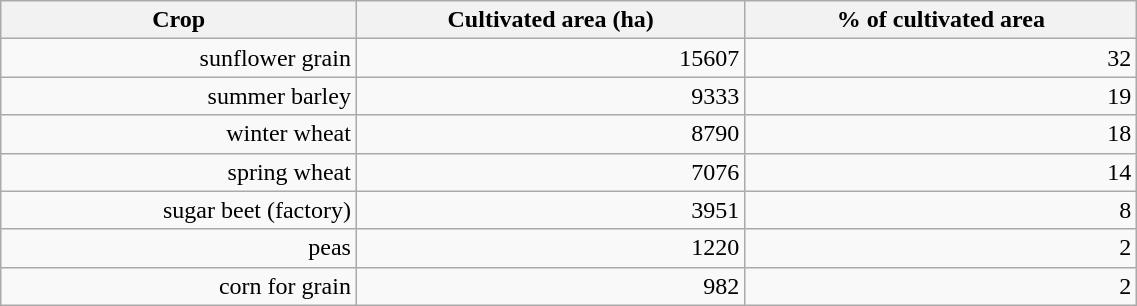<table class="wikitable" style="width: 60%; height: 200px;text-align:right">
<tr>
<th>Crop</th>
<th>Cultivated area (ha)</th>
<th>% of cultivated area</th>
</tr>
<tr>
<td>sunflower grain</td>
<td>15607</td>
<td>32</td>
</tr>
<tr>
<td>summer barley</td>
<td>9333</td>
<td>19</td>
</tr>
<tr>
<td>winter wheat</td>
<td>8790</td>
<td>18</td>
</tr>
<tr>
<td>spring wheat</td>
<td>7076</td>
<td>14</td>
</tr>
<tr>
<td>sugar beet (factory)</td>
<td>3951</td>
<td>8</td>
</tr>
<tr>
<td>peas</td>
<td>1220</td>
<td>2</td>
</tr>
<tr>
<td>corn for grain</td>
<td>982</td>
<td>2</td>
</tr>
</table>
